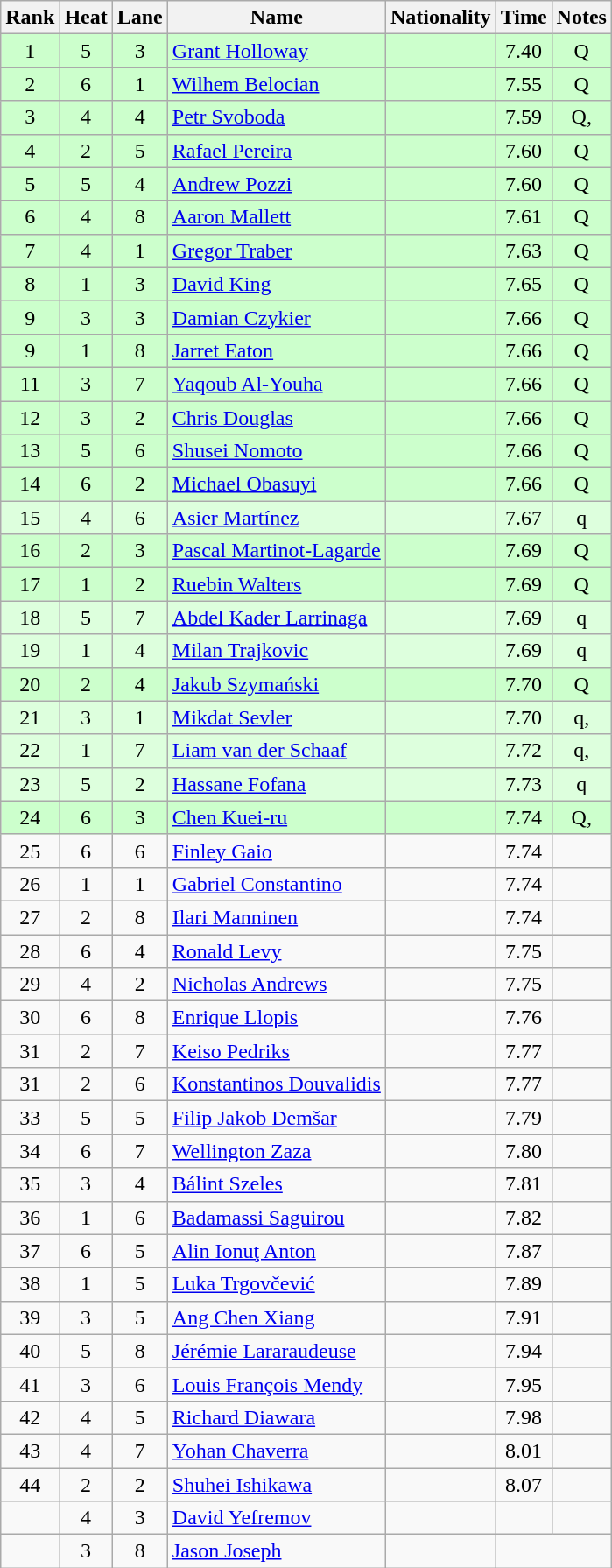<table class="wikitable sortable" style="text-align:center">
<tr>
<th>Rank</th>
<th>Heat</th>
<th>Lane</th>
<th>Name</th>
<th>Nationality</th>
<th>Time</th>
<th>Notes</th>
</tr>
<tr bgcolor=ccffcc>
<td>1</td>
<td>5</td>
<td>3</td>
<td align=left><a href='#'>Grant Holloway</a></td>
<td align=left></td>
<td>7.40</td>
<td>Q</td>
</tr>
<tr bgcolor=ccffcc>
<td>2</td>
<td>6</td>
<td>1</td>
<td align=left><a href='#'>Wilhem Belocian</a></td>
<td align=left></td>
<td>7.55</td>
<td>Q</td>
</tr>
<tr bgcolor=ccffcc>
<td>3</td>
<td>4</td>
<td>4</td>
<td align=left><a href='#'>Petr Svoboda</a></td>
<td align=left></td>
<td>7.59</td>
<td>Q, </td>
</tr>
<tr bgcolor=ccffcc>
<td>4</td>
<td>2</td>
<td>5</td>
<td align=left><a href='#'>Rafael Pereira</a></td>
<td align=left></td>
<td>7.60</td>
<td>Q</td>
</tr>
<tr bgcolor=ccffcc>
<td>5</td>
<td>5</td>
<td>4</td>
<td align=left><a href='#'>Andrew Pozzi</a></td>
<td align=left></td>
<td>7.60</td>
<td>Q</td>
</tr>
<tr bgcolor=ccffcc>
<td>6</td>
<td>4</td>
<td>8</td>
<td align=left><a href='#'>Aaron Mallett</a></td>
<td align=left></td>
<td>7.61</td>
<td>Q</td>
</tr>
<tr bgcolor=ccffcc>
<td>7</td>
<td>4</td>
<td>1</td>
<td align=left><a href='#'>Gregor Traber</a></td>
<td align=left></td>
<td>7.63</td>
<td>Q</td>
</tr>
<tr bgcolor=ccffcc>
<td>8</td>
<td>1</td>
<td>3</td>
<td align=left><a href='#'>David King</a></td>
<td align=left></td>
<td>7.65</td>
<td>Q</td>
</tr>
<tr bgcolor=ccffcc>
<td>9</td>
<td>3</td>
<td>3</td>
<td align=left><a href='#'>Damian Czykier</a></td>
<td align=left></td>
<td>7.66</td>
<td>Q</td>
</tr>
<tr bgcolor=ccffcc>
<td>9</td>
<td>1</td>
<td>8</td>
<td align=left><a href='#'>Jarret Eaton</a></td>
<td align=left></td>
<td>7.66</td>
<td>Q</td>
</tr>
<tr bgcolor=ccffcc>
<td>11</td>
<td>3</td>
<td>7</td>
<td align=left><a href='#'>Yaqoub Al-Youha</a></td>
<td align=left></td>
<td>7.66</td>
<td>Q</td>
</tr>
<tr bgcolor=ccffcc>
<td>12</td>
<td>3</td>
<td>2</td>
<td align=left><a href='#'>Chris Douglas</a></td>
<td align=left></td>
<td>7.66</td>
<td>Q</td>
</tr>
<tr bgcolor=ccffcc>
<td>13</td>
<td>5</td>
<td>6</td>
<td align=left><a href='#'>Shusei Nomoto</a></td>
<td align=left></td>
<td>7.66</td>
<td>Q</td>
</tr>
<tr bgcolor=ccffcc>
<td>14</td>
<td>6</td>
<td>2</td>
<td align=left><a href='#'>Michael Obasuyi</a></td>
<td align=left></td>
<td>7.66</td>
<td>Q</td>
</tr>
<tr bgcolor=ddffdd>
<td>15</td>
<td>4</td>
<td>6</td>
<td align=left><a href='#'>Asier Martínez</a></td>
<td align=left></td>
<td>7.67</td>
<td>q</td>
</tr>
<tr bgcolor=ccffcc>
<td>16</td>
<td>2</td>
<td>3</td>
<td align=left><a href='#'>Pascal Martinot-Lagarde</a></td>
<td align=left></td>
<td>7.69</td>
<td>Q</td>
</tr>
<tr bgcolor=ccffcc>
<td>17</td>
<td>1</td>
<td>2</td>
<td align=left><a href='#'>Ruebin Walters</a></td>
<td align=left></td>
<td>7.69</td>
<td>Q</td>
</tr>
<tr bgcolor=ddffdd>
<td>18</td>
<td>5</td>
<td>7</td>
<td align=left><a href='#'>Abdel Kader Larrinaga</a></td>
<td align=left></td>
<td>7.69</td>
<td>q</td>
</tr>
<tr bgcolor=ddffdd>
<td>19</td>
<td>1</td>
<td>4</td>
<td align=left><a href='#'>Milan Trajkovic</a></td>
<td align=left></td>
<td>7.69</td>
<td>q</td>
</tr>
<tr bgcolor=ccffcc>
<td>20</td>
<td>2</td>
<td>4</td>
<td align=left><a href='#'>Jakub Szymański</a></td>
<td align=left></td>
<td>7.70</td>
<td>Q</td>
</tr>
<tr bgcolor=ddffdd>
<td>21</td>
<td>3</td>
<td>1</td>
<td align=left><a href='#'>Mikdat Sevler</a></td>
<td align=left></td>
<td>7.70</td>
<td>q, </td>
</tr>
<tr bgcolor=ddffdd>
<td>22</td>
<td>1</td>
<td>7</td>
<td align=left><a href='#'>Liam van der Schaaf</a></td>
<td align=left></td>
<td>7.72</td>
<td>q, </td>
</tr>
<tr bgcolor=ddffdd>
<td>23</td>
<td>5</td>
<td>2</td>
<td align=left><a href='#'>Hassane Fofana</a></td>
<td align=left></td>
<td>7.73</td>
<td>q</td>
</tr>
<tr bgcolor=ccffcc>
<td>24</td>
<td>6</td>
<td>3</td>
<td align=left><a href='#'>Chen Kuei-ru</a></td>
<td align=left></td>
<td>7.74</td>
<td>Q, </td>
</tr>
<tr>
<td>25</td>
<td>6</td>
<td>6</td>
<td align=left><a href='#'>Finley Gaio</a></td>
<td align=left></td>
<td>7.74</td>
<td></td>
</tr>
<tr>
<td>26</td>
<td>1</td>
<td>1</td>
<td align=left><a href='#'>Gabriel Constantino</a></td>
<td align=left></td>
<td>7.74</td>
<td></td>
</tr>
<tr>
<td>27</td>
<td>2</td>
<td>8</td>
<td align=left><a href='#'>Ilari Manninen</a></td>
<td align=left></td>
<td>7.74</td>
<td></td>
</tr>
<tr>
<td>28</td>
<td>6</td>
<td>4</td>
<td align=left><a href='#'>Ronald Levy</a></td>
<td align=left></td>
<td>7.75</td>
<td></td>
</tr>
<tr>
<td>29</td>
<td>4</td>
<td>2</td>
<td align=left><a href='#'>Nicholas Andrews</a></td>
<td align=left></td>
<td>7.75</td>
<td></td>
</tr>
<tr>
<td>30</td>
<td>6</td>
<td>8</td>
<td align=left><a href='#'>Enrique Llopis</a></td>
<td align=left></td>
<td>7.76</td>
<td></td>
</tr>
<tr>
<td>31</td>
<td>2</td>
<td>7</td>
<td align=left><a href='#'>Keiso Pedriks</a></td>
<td align=left></td>
<td>7.77</td>
<td></td>
</tr>
<tr>
<td>31</td>
<td>2</td>
<td>6</td>
<td align=left><a href='#'>Konstantinos Douvalidis</a></td>
<td align=left></td>
<td>7.77</td>
<td></td>
</tr>
<tr>
<td>33</td>
<td>5</td>
<td>5</td>
<td align=left><a href='#'>Filip Jakob Demšar</a></td>
<td align=left></td>
<td>7.79</td>
<td></td>
</tr>
<tr>
<td>34</td>
<td>6</td>
<td>7</td>
<td align=left><a href='#'>Wellington Zaza</a></td>
<td align=left></td>
<td>7.80</td>
<td></td>
</tr>
<tr>
<td>35</td>
<td>3</td>
<td>4</td>
<td align=left><a href='#'>Bálint Szeles</a></td>
<td align=left></td>
<td>7.81</td>
<td></td>
</tr>
<tr>
<td>36</td>
<td>1</td>
<td>6</td>
<td align=left><a href='#'>Badamassi Saguirou</a></td>
<td align=left></td>
<td>7.82</td>
<td></td>
</tr>
<tr>
<td>37</td>
<td>6</td>
<td>5</td>
<td align=left><a href='#'>Alin Ionuţ Anton</a></td>
<td align=left></td>
<td>7.87</td>
<td></td>
</tr>
<tr>
<td>38</td>
<td>1</td>
<td>5</td>
<td align=left><a href='#'>Luka Trgovčević</a></td>
<td align=left></td>
<td>7.89</td>
<td></td>
</tr>
<tr>
<td>39</td>
<td>3</td>
<td>5</td>
<td align=left><a href='#'>Ang Chen Xiang</a></td>
<td align=left></td>
<td>7.91</td>
<td></td>
</tr>
<tr>
<td>40</td>
<td>5</td>
<td>8</td>
<td align=left><a href='#'>Jérémie Lararaudeuse</a></td>
<td align=left></td>
<td>7.94</td>
<td></td>
</tr>
<tr>
<td>41</td>
<td>3</td>
<td>6</td>
<td align=left><a href='#'>Louis François Mendy</a></td>
<td align=left></td>
<td>7.95</td>
<td></td>
</tr>
<tr>
<td>42</td>
<td>4</td>
<td>5</td>
<td align=left><a href='#'>Richard Diawara</a></td>
<td align=left></td>
<td>7.98</td>
<td></td>
</tr>
<tr>
<td>43</td>
<td>4</td>
<td>7</td>
<td align=left><a href='#'>Yohan Chaverra</a></td>
<td align=left></td>
<td>8.01</td>
<td></td>
</tr>
<tr>
<td>44</td>
<td>2</td>
<td>2</td>
<td align=left><a href='#'>Shuhei Ishikawa</a></td>
<td align=left></td>
<td>8.07</td>
<td></td>
</tr>
<tr>
<td></td>
<td>4</td>
<td>3</td>
<td align=left><a href='#'>David Yefremov</a></td>
<td align=left></td>
<td></td>
<td></td>
</tr>
<tr>
<td></td>
<td>3</td>
<td>8</td>
<td align=left><a href='#'>Jason Joseph</a></td>
<td align=left></td>
<td colspan=2></td>
</tr>
</table>
